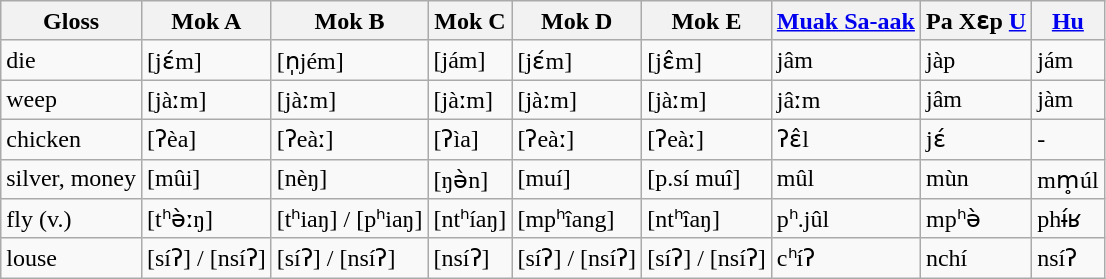<table class="wikitable">
<tr>
<th>Gloss</th>
<th>Mok A</th>
<th>Mok B</th>
<th>Mok C</th>
<th>Mok D</th>
<th>Mok E</th>
<th><a href='#'>Muak Sa-aak</a></th>
<th>Pa Xɛp <a href='#'>U</a></th>
<th><a href='#'>Hu</a></th>
</tr>
<tr>
<td>die</td>
<td>[jɛ́m]</td>
<td>[n̩jém]</td>
<td>[jám]</td>
<td>[jɛ́m]</td>
<td>[jɛ̂m]</td>
<td>jâm</td>
<td>jàp</td>
<td>jám</td>
</tr>
<tr>
<td>weep</td>
<td>[jàːm]</td>
<td>[jàːm]</td>
<td>[jàːm]</td>
<td>[jàːm]</td>
<td>[jàːm]</td>
<td>jâːm</td>
<td>jâm</td>
<td>jàm</td>
</tr>
<tr>
<td>chicken</td>
<td>[ʔèa]</td>
<td>[ʔeàː]</td>
<td>[ʔìa]</td>
<td>[ʔeàː]</td>
<td>[ʔeàː]</td>
<td>ʔɛ̂l</td>
<td>jɛ́</td>
<td>-</td>
</tr>
<tr>
<td>silver, money</td>
<td>[mûi]</td>
<td>[nèŋ]</td>
<td>[ŋə̀n]</td>
<td>[muí]</td>
<td>[p.sí muî]</td>
<td>mûl</td>
<td>mùn</td>
<td>mm̥úl</td>
</tr>
<tr>
<td>fly (v.)</td>
<td>[tʰə̀ːŋ]</td>
<td>[tʰiaŋ] / [pʰiaŋ]</td>
<td>[ntʰíaŋ]</td>
<td>[mpʰîang]</td>
<td>[ntʰîaŋ]</td>
<td>pʰ.jûl</td>
<td>mpʰə̀</td>
<td>phɨ́ʁ</td>
</tr>
<tr>
<td>louse</td>
<td>[síʔ] / [nsíʔ]</td>
<td>[síʔ] / [nsíʔ]</td>
<td>[nsíʔ]</td>
<td>[síʔ] / [nsíʔ]</td>
<td>[síʔ] / [nsíʔ]</td>
<td>cʰíʔ</td>
<td>nchí</td>
<td>nsíʔ</td>
</tr>
</table>
